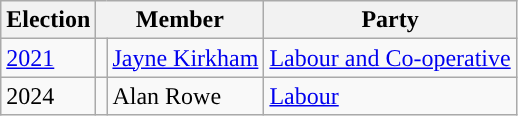<table class="wikitable">
<tr>
<th>Election</th>
<th colspan="2">Member</th>
<th>Party</th>
</tr>
<tr>
<td><a href='#'>2021</a></td>
<td rowspan="1" style="background-color: "></td>
<td rowspan="1"><a href='#'>Jayne Kirkham</a></td>
<td rowspan="1"><a href='#'>Labour and Co-operative</a></td>
</tr>
<tr>
<td>2024</td>
<td rowspan="1" style="background-color: "></td>
<td rowspan="1">Alan Rowe</td>
<td rowspan="1"><a href='#'>Labour</a></td>
</tr>
</table>
